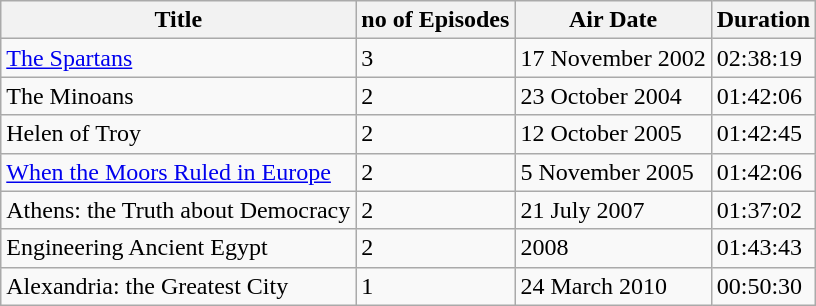<table class="wikitable">
<tr>
<th>Title</th>
<th>no of Episodes</th>
<th>Air Date</th>
<th>Duration</th>
</tr>
<tr>
<td><a href='#'>The Spartans</a></td>
<td>3</td>
<td>17 November 2002</td>
<td>02:38:19</td>
</tr>
<tr>
<td>The Minoans</td>
<td>2</td>
<td>23 October 2004</td>
<td>01:42:06</td>
</tr>
<tr>
<td>Helen of Troy</td>
<td>2</td>
<td>12 October 2005</td>
<td>01:42:45</td>
</tr>
<tr>
<td><a href='#'>When the Moors Ruled in Europe</a></td>
<td>2</td>
<td>5 November 2005</td>
<td>01:42:06</td>
</tr>
<tr>
<td>Athens: the Truth about Democracy</td>
<td>2</td>
<td>21 July 2007</td>
<td>01:37:02</td>
</tr>
<tr>
<td>Engineering Ancient Egypt</td>
<td>2</td>
<td>2008</td>
<td>01:43:43</td>
</tr>
<tr>
<td>Alexandria: the Greatest City</td>
<td>1</td>
<td>24 March 2010</td>
<td>00:50:30</td>
</tr>
</table>
